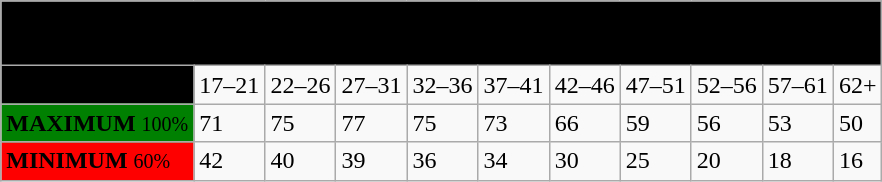<table class="wikitable">
<tr style="background: black" align="center">
<td colspan="11" style="font-size:;"><span><strong>PUSH-UPS (2 minutes)</strong><br><small>MALE</small></span></td>
</tr>
<tr>
<td style="background: black"><span> <strong>AGE GROUP</strong></span></td>
<td>17–21</td>
<td>22–26</td>
<td>27–31</td>
<td>32–36</td>
<td>37–41</td>
<td>42–46</td>
<td>47–51</td>
<td>52–56</td>
<td>57–61</td>
<td>62+</td>
</tr>
<tr>
<td style="background: green"><strong>MAXIMUM</strong> <small>100%</small></td>
<td>71</td>
<td>75</td>
<td>77</td>
<td>75</td>
<td>73</td>
<td>66</td>
<td>59</td>
<td>56</td>
<td>53</td>
<td>50</td>
</tr>
<tr>
<td style="background: red"><strong>MINIMUM</strong> <small>60%</small></td>
<td>42</td>
<td>40</td>
<td>39</td>
<td>36</td>
<td>34</td>
<td>30</td>
<td>25</td>
<td>20</td>
<td>18</td>
<td>16</td>
</tr>
</table>
